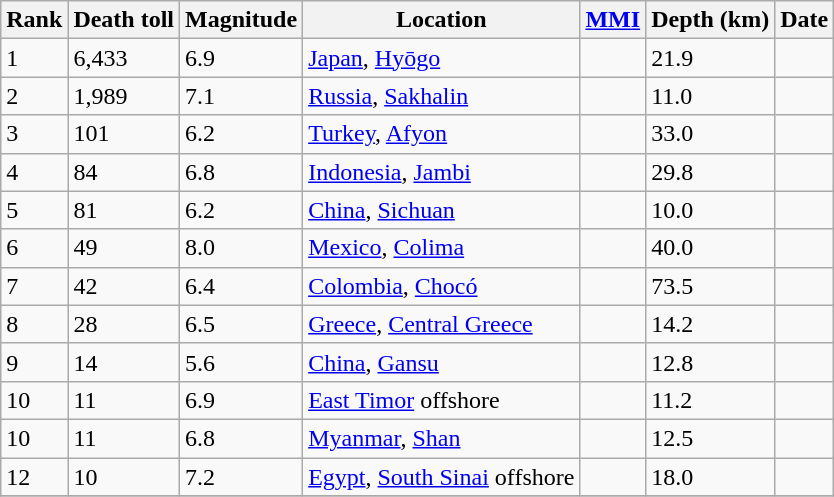<table class="sortable wikitable" style="font-size:100%;">
<tr>
<th>Rank</th>
<th>Death toll</th>
<th>Magnitude</th>
<th>Location</th>
<th><a href='#'>MMI</a></th>
<th>Depth (km)</th>
<th>Date</th>
</tr>
<tr>
<td>1</td>
<td>6,433</td>
<td>6.9</td>
<td> <a href='#'>Japan</a>, <a href='#'>Hyōgo</a></td>
<td></td>
<td>21.9</td>
<td></td>
</tr>
<tr>
<td>2</td>
<td>1,989</td>
<td>7.1</td>
<td> <a href='#'>Russia</a>, <a href='#'>Sakhalin</a></td>
<td></td>
<td>11.0</td>
<td></td>
</tr>
<tr>
<td>3</td>
<td>101</td>
<td>6.2</td>
<td> <a href='#'>Turkey</a>, <a href='#'>Afyon</a></td>
<td></td>
<td>33.0</td>
<td></td>
</tr>
<tr>
<td>4</td>
<td>84</td>
<td>6.8</td>
<td> <a href='#'>Indonesia</a>, <a href='#'>Jambi</a></td>
<td></td>
<td>29.8</td>
<td></td>
</tr>
<tr>
<td>5</td>
<td>81</td>
<td>6.2</td>
<td> <a href='#'>China</a>, <a href='#'>Sichuan</a></td>
<td></td>
<td>10.0</td>
<td></td>
</tr>
<tr>
<td>6</td>
<td>49</td>
<td>8.0</td>
<td> <a href='#'>Mexico</a>, <a href='#'>Colima</a></td>
<td></td>
<td>40.0</td>
<td></td>
</tr>
<tr>
<td>7</td>
<td>42</td>
<td>6.4</td>
<td> <a href='#'>Colombia</a>, <a href='#'>Chocó</a></td>
<td></td>
<td>73.5</td>
<td></td>
</tr>
<tr>
<td>8</td>
<td>28</td>
<td>6.5</td>
<td> <a href='#'>Greece</a>, <a href='#'>Central Greece</a></td>
<td></td>
<td>14.2</td>
<td></td>
</tr>
<tr>
<td>9</td>
<td>14</td>
<td>5.6</td>
<td> <a href='#'>China</a>, <a href='#'>Gansu</a></td>
<td></td>
<td>12.8</td>
<td></td>
</tr>
<tr>
<td>10</td>
<td>11</td>
<td>6.9</td>
<td> <a href='#'>East Timor</a> offshore</td>
<td></td>
<td>11.2</td>
<td></td>
</tr>
<tr>
<td>10</td>
<td>11</td>
<td>6.8</td>
<td> <a href='#'>Myanmar</a>, <a href='#'>Shan</a></td>
<td></td>
<td>12.5</td>
<td></td>
</tr>
<tr>
<td>12</td>
<td>10</td>
<td>7.2</td>
<td> <a href='#'>Egypt</a>, <a href='#'>South Sinai</a> offshore</td>
<td></td>
<td>18.0</td>
<td></td>
</tr>
<tr>
</tr>
</table>
